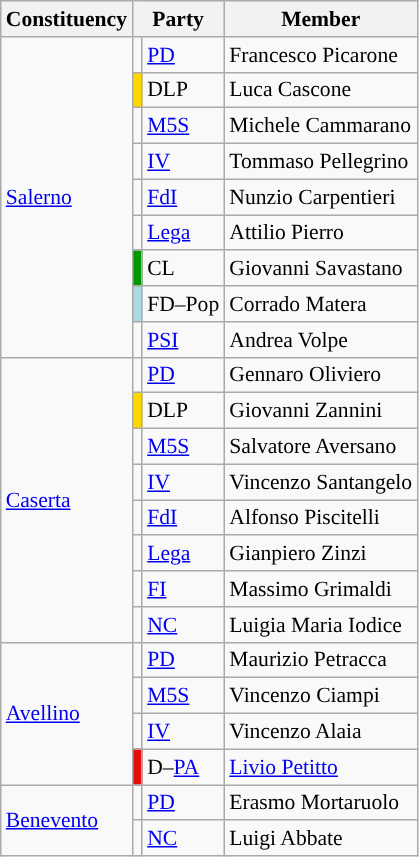<table class="wikitable" style="font-size:90%">
<tr>
<th>Constituency</th>
<th colspan=2>Party</th>
<th>Member</th>
</tr>
<tr>
<td rowspan="9"><a href='#'>Salerno</a></td>
<td style="background:"></td>
<td><a href='#'>PD</a></td>
<td>Francesco Picarone</td>
</tr>
<tr>
<td style="background:gold"></td>
<td>DLP</td>
<td>Luca Cascone</td>
</tr>
<tr>
<td style="background:"></td>
<td><a href='#'>M5S</a></td>
<td>Michele Cammarano</td>
</tr>
<tr>
<td style="background:"></td>
<td><a href='#'>IV</a></td>
<td>Tommaso Pellegrino</td>
</tr>
<tr>
<td style="background:"></td>
<td><a href='#'>FdI</a></td>
<td>Nunzio Carpentieri</td>
</tr>
<tr>
<td style="background:"></td>
<td><a href='#'>Lega</a></td>
<td>Attilio Pierro</td>
</tr>
<tr>
<td style="background:#009800"></td>
<td>CL</td>
<td>Giovanni Savastano</td>
</tr>
<tr>
<td style="background:#ADD8E6"></td>
<td>FD–Pop</td>
<td>Corrado Matera</td>
</tr>
<tr>
<td style="background:"></td>
<td><a href='#'>PSI</a></td>
<td>Andrea Volpe</td>
</tr>
<tr>
<td rowspan="8"><a href='#'>Caserta</a></td>
<td style="background:"></td>
<td><a href='#'>PD</a></td>
<td>Gennaro Oliviero</td>
</tr>
<tr>
<td style="background:gold"></td>
<td>DLP</td>
<td>Giovanni Zannini</td>
</tr>
<tr>
<td style="background:"></td>
<td><a href='#'>M5S</a></td>
<td>Salvatore Aversano</td>
</tr>
<tr>
<td style="background:"></td>
<td><a href='#'>IV</a></td>
<td>Vincenzo Santangelo</td>
</tr>
<tr>
<td style="background:"></td>
<td><a href='#'>FdI</a></td>
<td>Alfonso Piscitelli</td>
</tr>
<tr>
<td style="background:"></td>
<td><a href='#'>Lega</a></td>
<td>Gianpiero Zinzi</td>
</tr>
<tr>
<td style="background:"></td>
<td><a href='#'>FI</a></td>
<td>Massimo Grimaldi</td>
</tr>
<tr>
<td style="background:"></td>
<td><a href='#'>NC</a></td>
<td>Luigia Maria Iodice</td>
</tr>
<tr>
<td rowspan="4"><a href='#'>Avellino</a></td>
<td style="background:"></td>
<td><a href='#'>PD</a></td>
<td>Maurizio Petracca</td>
</tr>
<tr>
<td style="background:"></td>
<td><a href='#'>M5S</a></td>
<td>Vincenzo Ciampi</td>
</tr>
<tr>
<td style="background:"></td>
<td><a href='#'>IV</a></td>
<td>Vincenzo Alaia</td>
</tr>
<tr>
<td style="background:#E60C0C"></td>
<td>D–<a href='#'>PA</a></td>
<td><a href='#'>Livio Petitto</a></td>
</tr>
<tr>
<td rowspan="2"><a href='#'>Benevento</a></td>
<td style="background:"></td>
<td><a href='#'>PD</a></td>
<td>Erasmo Mortaruolo</td>
</tr>
<tr>
<td style="background:"></td>
<td><a href='#'>NC</a></td>
<td>Luigi Abbate</td>
</tr>
</table>
